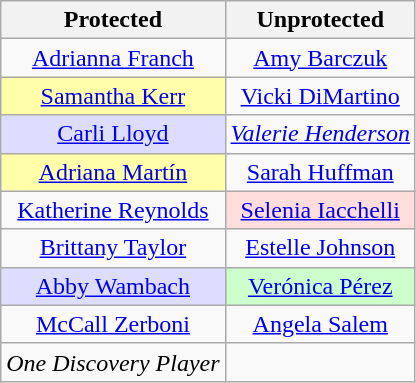<table class="wikitable" style="text-align:center">
<tr>
<th scope="col">Protected</th>
<th scope="col">Unprotected</th>
</tr>
<tr>
<td><a href='#'>Adrianna Franch</a></td>
<td><a href='#'>Amy Barczuk</a></td>
</tr>
<tr>
<td bgcolor="ffffaa"><a href='#'>Samantha Kerr</a></td>
<td><a href='#'>Vicki DiMartino</a></td>
</tr>
<tr>
<td bgcolor="ddddff"><a href='#'>Carli Lloyd</a></td>
<td><em><a href='#'>Valerie Henderson</a></em></td>
</tr>
<tr>
<td bgcolor="ffffaa"><a href='#'>Adriana Martín</a></td>
<td><a href='#'>Sarah Huffman</a></td>
</tr>
<tr>
<td><a href='#'>Katherine Reynolds</a></td>
<td bgcolor="ffdddd"><a href='#'>Selenia Iacchelli</a></td>
</tr>
<tr>
<td><a href='#'>Brittany Taylor</a></td>
<td><a href='#'>Estelle Johnson</a></td>
</tr>
<tr>
<td bgcolor="ddddff"><a href='#'>Abby Wambach</a></td>
<td bgcolor="ccffcc"><a href='#'>Verónica Pérez</a></td>
</tr>
<tr>
<td><a href='#'>McCall Zerboni</a></td>
<td><a href='#'>Angela Salem</a></td>
</tr>
<tr>
<td><em>One Discovery Player</em></td>
<td></td>
</tr>
</table>
